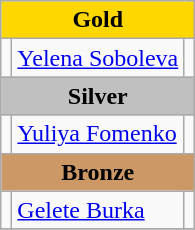<table class="wikitable">
<tr bgcolor=gold>
<td colspan=3 align=center><strong>Gold</strong></td>
</tr>
<tr>
<td></td>
<td><a href='#'>Yelena Soboleva</a></td>
<td></td>
</tr>
<tr bgcolor=silver>
<td colspan=3 align=center><strong>Silver</strong></td>
</tr>
<tr>
<td></td>
<td><a href='#'>Yuliya Fomenko</a></td>
<td></td>
</tr>
<tr bgcolor=cc9966>
<td colspan=3 align=center><strong>Bronze</strong></td>
</tr>
<tr>
<td></td>
<td><a href='#'>Gelete Burka</a></td>
<td></td>
</tr>
<tr>
</tr>
</table>
